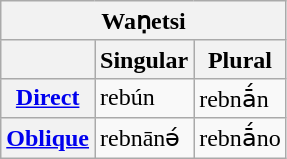<table class="wikitable">
<tr>
<th colspan="3">Waṇetsi</th>
</tr>
<tr>
<th></th>
<th>Singular</th>
<th>Plural</th>
</tr>
<tr>
<th><strong><a href='#'>Direct</a></strong></th>
<td>rebún</td>
<td>rebnā́n</td>
</tr>
<tr>
<th><strong><a href='#'>Oblique</a></strong></th>
<td>rebnānə́</td>
<td>rebnā́no</td>
</tr>
</table>
